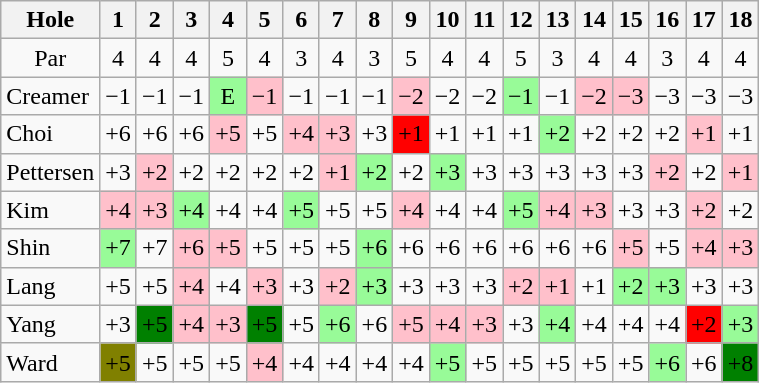<table class="wikitable" style="text-align:center">
<tr>
<th>Hole</th>
<th>1</th>
<th>2</th>
<th>3</th>
<th>4</th>
<th>5</th>
<th>6</th>
<th>7</th>
<th>8</th>
<th>9</th>
<th>10</th>
<th>11</th>
<th>12</th>
<th>13</th>
<th>14</th>
<th>15</th>
<th>16</th>
<th>17</th>
<th>18</th>
</tr>
<tr>
<td>Par</td>
<td>4</td>
<td>4</td>
<td>4</td>
<td>5</td>
<td>4</td>
<td>3</td>
<td>4</td>
<td>3</td>
<td>5</td>
<td>4</td>
<td>4</td>
<td>5</td>
<td>3</td>
<td>4</td>
<td>4</td>
<td>3</td>
<td>4</td>
<td>4</td>
</tr>
<tr>
<td align=left> Creamer</td>
<td>−1</td>
<td>−1</td>
<td>−1</td>
<td style="background: PaleGreen;">E</td>
<td style="background: Pink;">−1</td>
<td>−1</td>
<td>−1</td>
<td>−1</td>
<td style="background: Pink;">−2</td>
<td>−2</td>
<td>−2</td>
<td style="background: PaleGreen;">−1</td>
<td>−1</td>
<td style="background: Pink;">−2</td>
<td style="background: Pink;">−3</td>
<td>−3</td>
<td>−3</td>
<td>−3</td>
</tr>
<tr>
<td align=left> Choi</td>
<td>+6</td>
<td>+6</td>
<td>+6</td>
<td style="background: Pink;">+5</td>
<td>+5</td>
<td style="background: Pink;">+4</td>
<td style="background: Pink;">+3</td>
<td>+3</td>
<td style="background: Red;">+1</td>
<td>+1</td>
<td>+1</td>
<td>+1</td>
<td style="background: PaleGreen;">+2</td>
<td>+2</td>
<td>+2</td>
<td>+2</td>
<td style="background: Pink;">+1</td>
<td>+1</td>
</tr>
<tr>
<td align=left> Pettersen</td>
<td>+3</td>
<td style="background: Pink;">+2</td>
<td>+2</td>
<td>+2</td>
<td>+2</td>
<td>+2</td>
<td style="background: Pink;">+1</td>
<td style="background: PaleGreen;">+2</td>
<td>+2</td>
<td style="background: PaleGreen;">+3</td>
<td>+3</td>
<td>+3</td>
<td>+3</td>
<td>+3</td>
<td>+3</td>
<td style="background: Pink;">+2</td>
<td>+2</td>
<td style="background: Pink;">+1</td>
</tr>
<tr>
<td align=left> Kim</td>
<td style="background: Pink;">+4</td>
<td style="background: Pink;">+3</td>
<td style="background: PaleGreen;">+4</td>
<td>+4</td>
<td>+4</td>
<td style="background: PaleGreen;">+5</td>
<td>+5</td>
<td>+5</td>
<td style="background: Pink;">+4</td>
<td>+4</td>
<td>+4</td>
<td style="background: PaleGreen;">+5</td>
<td style="background: Pink;">+4</td>
<td style="background: Pink;">+3</td>
<td>+3</td>
<td>+3</td>
<td style="background: Pink;">+2</td>
<td>+2</td>
</tr>
<tr>
<td align=left> Shin</td>
<td style="background: PaleGreen;">+7</td>
<td>+7</td>
<td style="background: Pink;">+6</td>
<td style="background: Pink;">+5</td>
<td>+5</td>
<td>+5</td>
<td>+5</td>
<td style="background: PaleGreen;">+6</td>
<td>+6</td>
<td>+6</td>
<td>+6</td>
<td>+6</td>
<td>+6</td>
<td>+6</td>
<td style="background: Pink;">+5</td>
<td>+5</td>
<td style="background: Pink;">+4</td>
<td style="background: Pink;">+3</td>
</tr>
<tr>
<td align=left> Lang</td>
<td>+5</td>
<td>+5</td>
<td style="background: Pink;">+4</td>
<td>+4</td>
<td style="background: Pink;">+3</td>
<td>+3</td>
<td style="background: Pink;">+2</td>
<td style="background: PaleGreen;">+3</td>
<td>+3</td>
<td>+3</td>
<td>+3</td>
<td style="background: Pink;">+2</td>
<td style="background: Pink;">+1</td>
<td>+1</td>
<td style="background: PaleGreen;">+2</td>
<td style="background: PaleGreen;">+3</td>
<td>+3</td>
<td>+3</td>
</tr>
<tr>
<td align=left> Yang</td>
<td>+3</td>
<td style="background: Green;">+5</td>
<td style="background: Pink;">+4</td>
<td style="background: Pink;">+3</td>
<td style="background: Green;">+5</td>
<td>+5</td>
<td style="background: PaleGreen;">+6</td>
<td>+6</td>
<td style="background: Pink;">+5</td>
<td style="background: Pink;">+4</td>
<td style="background: Pink;">+3</td>
<td>+3</td>
<td style="background: PaleGreen;">+4</td>
<td>+4</td>
<td>+4</td>
<td>+4</td>
<td style="background: Red;">+2</td>
<td style="background: PaleGreen;">+3</td>
</tr>
<tr>
<td align=left> Ward</td>
<td style="background: Olive;">+5</td>
<td>+5</td>
<td>+5</td>
<td>+5</td>
<td style="background: Pink;">+4</td>
<td>+4</td>
<td>+4</td>
<td>+4</td>
<td>+4</td>
<td style="background: PaleGreen;">+5</td>
<td>+5</td>
<td>+5</td>
<td>+5</td>
<td>+5</td>
<td>+5</td>
<td style="background: PaleGreen;">+6</td>
<td>+6</td>
<td style="background: Green;">+8</td>
</tr>
</table>
